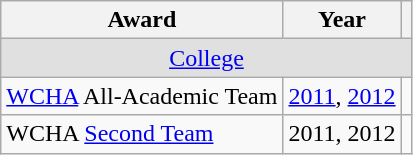<table class="wikitable">
<tr>
<th>Award</th>
<th>Year</th>
<th></th>
</tr>
<tr ALIGN="center" bgcolor="#e0e0e0">
<td colspan="3"><a href='#'>College</a></td>
</tr>
<tr>
<td><a href='#'>WCHA</a> All-Academic Team</td>
<td><a href='#'>2011</a>, <a href='#'>2012</a></td>
<td></td>
</tr>
<tr>
<td>WCHA <a href='#'>Second Team</a></td>
<td>2011, 2012</td>
<td></td>
</tr>
</table>
